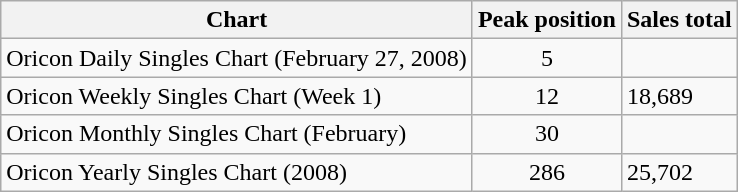<table class="wikitable">
<tr>
<th>Chart</th>
<th>Peak position</th>
<th>Sales total</th>
</tr>
<tr>
<td>Oricon Daily Singles Chart (February 27, 2008)</td>
<td align="center">5</td>
<td></td>
</tr>
<tr>
<td>Oricon Weekly Singles Chart (Week 1)</td>
<td align="center">12</td>
<td>18,689</td>
</tr>
<tr>
<td>Oricon Monthly Singles Chart (February)</td>
<td align="center">30</td>
<td></td>
</tr>
<tr>
<td>Oricon Yearly Singles Chart (2008)</td>
<td align="center">286</td>
<td>25,702</td>
</tr>
</table>
